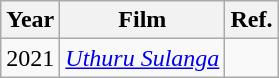<table class="wikitable">
<tr>
<th>Year</th>
<th>Film</th>
<th>Ref.</th>
</tr>
<tr>
<td>2021</td>
<td><em><a href='#'>Uthuru Sulanga</a></em></td>
<td></td>
</tr>
</table>
